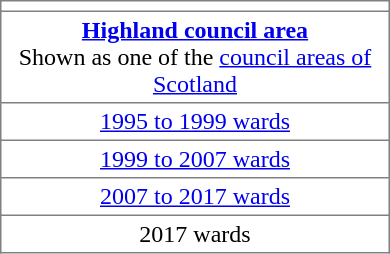<table class="toccolours" style="border-collapse: collapse; float: right; margin: 0 0 1em 1em;" border="1" cellpadding="3" cellspacing="0" width="260">
<tr>
<td align="center"></td>
</tr>
<tr>
<td align="center"><strong><a href='#'>Highland council area</a></strong> <br> Shown as one of the <a href='#'>council areas of Scotland</a></td>
</tr>
<tr>
<td align="center"><a href='#'>1995 to 1999 wards</a></td>
</tr>
<tr>
<td align="center"><a href='#'>1999 to 2007 wards</a></td>
</tr>
<tr>
<td align="center"><a href='#'>2007 to 2017 wards</a></td>
</tr>
<tr>
<td align="center">2017 wards</td>
</tr>
</table>
